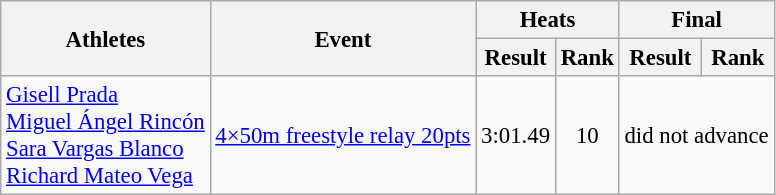<table class=wikitable style="font-size:95%">
<tr>
<th rowspan="2">Athletes</th>
<th rowspan="2">Event</th>
<th colspan="2">Heats</th>
<th colspan="2">Final</th>
</tr>
<tr>
<th>Result</th>
<th>Rank</th>
<th>Result</th>
<th>Rank</th>
</tr>
<tr align=center>
<td align=left><a href='#'>Gisell Prada</a><br><a href='#'>Miguel Ángel Rincón</a><br><a href='#'>Sara Vargas Blanco</a><br><a href='#'>Richard Mateo Vega</a></td>
<td align=left><a href='#'>4×50m freestyle relay 20pts</a></td>
<td>3:01.49</td>
<td>10</td>
<td colspan=2>did not advance</td>
</tr>
</table>
